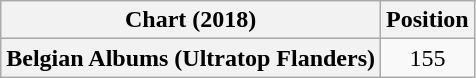<table class="wikitable plainrowheaders" style="text-align:center">
<tr>
<th>Chart (2018)</th>
<th>Position</th>
</tr>
<tr>
<th scope="row">Belgian Albums (Ultratop Flanders)</th>
<td>155</td>
</tr>
</table>
